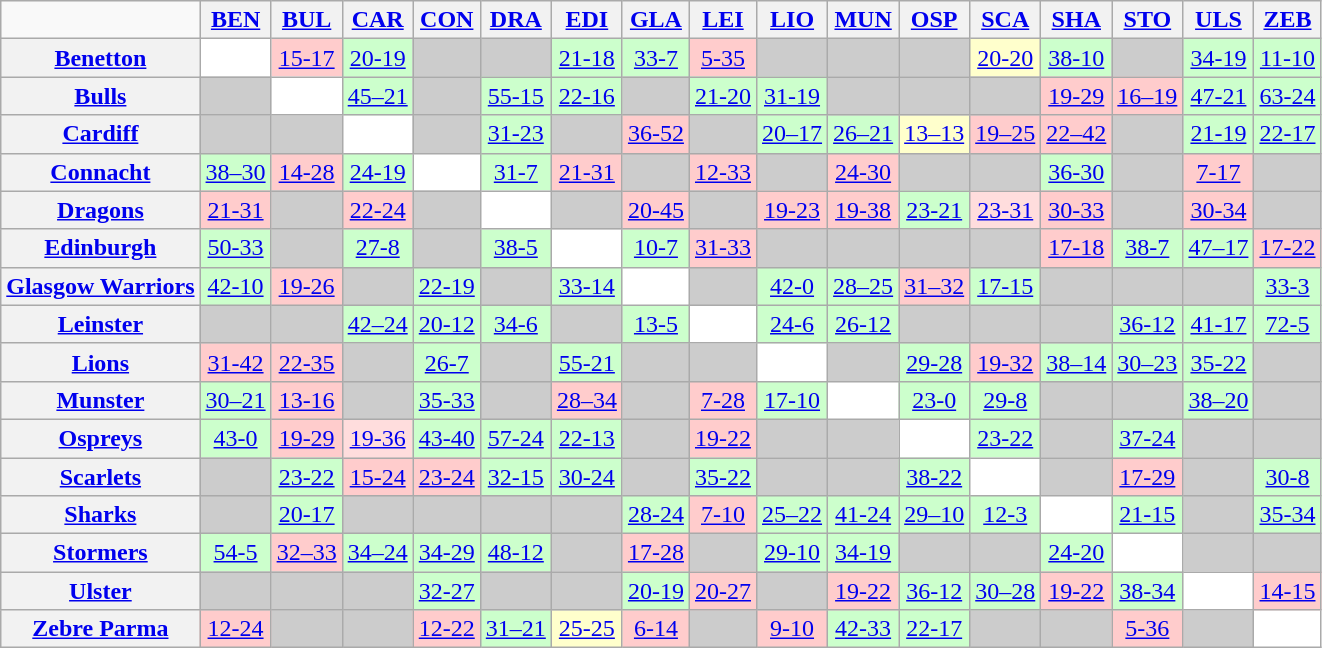<table class="wikitable" style="text-align:center">
<tr>
<td></td>
<th><a href='#'>BEN</a></th>
<th><a href='#'>BUL</a></th>
<th><a href='#'>CAR</a></th>
<th><a href='#'>CON</a></th>
<th><a href='#'>DRA</a></th>
<th><a href='#'>EDI</a></th>
<th><a href='#'>GLA</a></th>
<th><a href='#'>LEI</a></th>
<th><a href='#'>LIO</a></th>
<th><a href='#'>MUN</a></th>
<th><a href='#'>OSP</a></th>
<th><a href='#'>SCA</a></th>
<th><a href='#'>SHA</a></th>
<th><a href='#'>STO</a></th>
<th><a href='#'>ULS</a></th>
<th><a href='#'>ZEB</a></th>
</tr>
<tr>
<th><a href='#'>Benetton</a></th>
<td style="background:#ffffff"></td>
<td style="background:#ffcccc"><a href='#'>15-17</a></td>
<td style="background:#ccffcc"><a href='#'>20-19</a></td>
<td style="background:#cccccc"></td>
<td style="background:#cccccc"></td>
<td style="background:#ccffcc"><a href='#'>21-18</a></td>
<td style="background:#ccffcc"><a href='#'>33-7</a></td>
<td style="background:#ffcccc"><a href='#'>5-35</a></td>
<td style="background:#cccccc"></td>
<td style="background:#cccccc"></td>
<td style="background:#cccccc"></td>
<td style="background:#ffffcc"><a href='#'>20-20</a></td>
<td style="background:#ccffcc"><a href='#'>38-10</a></td>
<td style="background:#cccccc"></td>
<td style="background:#ccffcc"><a href='#'>34-19</a></td>
<td style="background:#ccffcc"><a href='#'>11-10</a></td>
</tr>
<tr>
<th><a href='#'>Bulls</a></th>
<td style="background:#cccccc"></td>
<td style="background:#ffffff"></td>
<td style="background:#ccffcc"><a href='#'>45–21</a></td>
<td style="background:#cccccc"></td>
<td style="background:#ccffcc"><a href='#'>55-15</a></td>
<td style="background:#ccffcc"><a href='#'>22-16</a></td>
<td style="background:#cccccc"></td>
<td style="background:#ccffcc"><a href='#'>21-20</a></td>
<td style="background:#ccffcc"><a href='#'>31-19</a></td>
<td style="background:#cccccc"></td>
<td style="background:#cccccc"></td>
<td style="background:#cccccc"></td>
<td style="background:#ffcccc"><a href='#'>19-29</a></td>
<td style="background:#ffcccc"><a href='#'>16–19</a></td>
<td style="background:#ccffcc"><a href='#'>47-21</a></td>
<td style="background:#ccffcc"><a href='#'>63-24</a></td>
</tr>
<tr>
<th><a href='#'>Cardiff</a></th>
<td style="background:#cccccc"></td>
<td style="background:#cccccc"></td>
<td style="background:#ffffff"></td>
<td style="background:#cccccc"></td>
<td style="background:#ccffcc"><a href='#'>31-23</a></td>
<td style="background:#cccccc"></td>
<td style="background:#ffcccc"><a href='#'>36-52</a></td>
<td style="background:#cccccc"></td>
<td style="background:#ccffcc"><a href='#'>20–17</a></td>
<td style="background:#ccffcc"><a href='#'>26–21</a></td>
<td style="background:#ffffcc"><a href='#'>13–13</a></td>
<td style="background:#ffcccc"><a href='#'>19–25</a></td>
<td style="background:#ffcccc"><a href='#'>22–42</a></td>
<td style="background:#cccccc"></td>
<td style="background:#ccffcc"><a href='#'>21-19</a></td>
<td style="background:#ccffcc"><a href='#'>22-17</a></td>
</tr>
<tr>
<th><a href='#'>Connacht</a></th>
<td style="background:#ccffcc"><a href='#'>38–30</a></td>
<td style="background:#ffcccc"><a href='#'>14-28</a></td>
<td style="background:#ccffcc"><a href='#'>24-19</a></td>
<td style="background:#ffffff"></td>
<td style="background:#ccffcc"><a href='#'>31-7</a></td>
<td style="background:#ffcccc"><a href='#'>21-31</a></td>
<td style="background:#cccccc"></td>
<td style="background:#ffcccc"><a href='#'>12-33</a></td>
<td style="background:#cccccc"></td>
<td style="background:#ffcccc"><a href='#'>24-30</a></td>
<td style="background:#cccccc"></td>
<td style="background:#cccccc"></td>
<td style="background:#ccffcc"><a href='#'>36-30</a></td>
<td style="background:#cccccc"></td>
<td style="background:#ffcccc"><a href='#'>7-17</a></td>
<td style="background:#cccccc"></td>
</tr>
<tr>
<th><a href='#'>Dragons</a></th>
<td style="background:#ffcccc"><a href='#'>21-31</a></td>
<td style="background:#cccccc"></td>
<td style="background:#ffcccc"><a href='#'>22-24</a></td>
<td style="background:#cccccc"></td>
<td style="background:#ffffff"></td>
<td style="background:#cccccc"></td>
<td style="background:#ffcccc"><a href='#'>20-45</a></td>
<td style="background:#cccccc"></td>
<td style="background:#ffcccc"><a href='#'>19-23</a></td>
<td style="background:#ffcccc"><a href='#'>19-38</a></td>
<td style="background:#ccffcc"><a href='#'>23-21</a></td>
<td style="background:#ffdddd"><a href='#'>23-31</a></td>
<td style="background:#ffcccc"><a href='#'>30-33</a></td>
<td style="background:#cccccc"></td>
<td style="background:#ffcccc"><a href='#'>30-34</a></td>
<td style="background:#cccccc"></td>
</tr>
<tr>
<th><a href='#'>Edinburgh</a></th>
<td style="background:#ccffcc"><a href='#'>50-33</a></td>
<td style="background:#cccccc"></td>
<td style="background:#ccffcc"><a href='#'>27-8</a></td>
<td style="background:#cccccc"></td>
<td style="background:#ccffcc"><a href='#'>38-5</a></td>
<td style="background:#ffffff"></td>
<td style="background:#ccffcc"><a href='#'>10-7</a></td>
<td style="background:#ffcccc"><a href='#'>31-33</a></td>
<td style="background:#cccccc"></td>
<td style="background:#cccccc"></td>
<td style="background:#cccccc"></td>
<td style="background:#cccccc"></td>
<td style="background:#ffcccc"><a href='#'>17-18</a></td>
<td style="background:#ccffcc"><a href='#'>38-7</a></td>
<td style="background:#ccffcc"><a href='#'>47–17</a></td>
<td style="background:#ffcccc"><a href='#'>17-22</a></td>
</tr>
<tr>
<th><a href='#'>Glasgow Warriors</a></th>
<td style="background:#ccffcc"><a href='#'>42-10</a></td>
<td style="background:#ffcccc"><a href='#'>19-26</a></td>
<td style="background:#cccccc"></td>
<td style="background:#ccffcc"><a href='#'>22-19</a></td>
<td style="background:#cccccc"></td>
<td style="background:#ccffcc"><a href='#'>33-14</a></td>
<td style="background:#ffffff"></td>
<td style="background:#cccccc"></td>
<td style="background:#ccffcc"><a href='#'>42-0</a></td>
<td style="background:#ccffcc"><a href='#'>28–25</a></td>
<td style="background:#ffcccc"><a href='#'>31–32</a></td>
<td style="background:#ccffcc"><a href='#'>17-15</a></td>
<td style="background:#cccccc"></td>
<td style="background:#cccccc"></td>
<td style="background:#cccccc"></td>
<td style="background:#ccffcc"><a href='#'>33-3</a></td>
</tr>
<tr>
<th><a href='#'>Leinster</a></th>
<td style="background:#cccccc"></td>
<td style="background:#cccccc"></td>
<td style="background:#ccffcc"><a href='#'>42–24</a></td>
<td style="background:#ccffcc"><a href='#'>20-12</a></td>
<td style="background:#ccffcc"><a href='#'>34-6</a></td>
<td style="background:#cccccc"></td>
<td style="background:#ccffcc"><a href='#'>13-5</a></td>
<td style="background:#ffffff"></td>
<td style="background:#ccffcc"><a href='#'>24-6</a></td>
<td style="background:#ccffcc"><a href='#'>26-12</a></td>
<td style="background:#cccccc"></td>
<td style="background:#cccccc"></td>
<td style="background:#cccccc"></td>
<td style="background:#ccffcc"><a href='#'>36-12</a></td>
<td style="background:#ccffcc"><a href='#'>41-17</a></td>
<td style="background:#ccffcc"><a href='#'>72-5</a></td>
</tr>
<tr>
<th><a href='#'>Lions</a></th>
<td style="background:#ffcccc"><a href='#'>31-42</a></td>
<td style="background:#ffcccc"><a href='#'>22-35</a></td>
<td style="background:#cccccc"></td>
<td style="background:#ccffcc"><a href='#'>26-7</a></td>
<td style="background:#cccccc"></td>
<td style="background:#ccffcc"><a href='#'>55-21</a></td>
<td style="background:#cccccc"></td>
<td style="background:#cccccc"></td>
<td style="background:#ffffff"></td>
<td style="background:#cccccc"></td>
<td style="background:#ccffcc"><a href='#'>29-28</a></td>
<td style="background:#ffcccc"><a href='#'>19-32</a></td>
<td style="background:#ccffcc"><a href='#'>38–14</a></td>
<td style="background:#ccffcc"><a href='#'>30–23</a></td>
<td style="background:#ccffcc"><a href='#'>35-22</a></td>
<td style="background:#cccccc"></td>
</tr>
<tr>
<th><a href='#'>Munster</a></th>
<td style="background:#ccffcc"><a href='#'>30–21</a></td>
<td style="background:#ffcccc"><a href='#'>13-16</a></td>
<td style="background:#cccccc"></td>
<td style="background:#ccffcc"><a href='#'>35-33</a></td>
<td style="background:#cccccc"></td>
<td style="background:#ffcccc"><a href='#'>28–34</a></td>
<td style="background:#cccccc"></td>
<td style="background:#ffcccc"><a href='#'>7-28</a></td>
<td style="background:#ccffcc"><a href='#'>17-10</a></td>
<td style="background:#ffffff"></td>
<td style="background:#ccffcc"><a href='#'>23-0</a></td>
<td style="background:#ccffcc"><a href='#'>29-8</a></td>
<td style="background:#cccccc"></td>
<td style="background:#cccccc"></td>
<td style="background:#ccffcc"><a href='#'>38–20</a></td>
<td style="background:#cccccc"></td>
</tr>
<tr>
<th><a href='#'>Ospreys</a></th>
<td style="background:#ccffcc"><a href='#'>43-0</a></td>
<td style="background:#ffcccc"><a href='#'>19-29</a></td>
<td style="background:#ffdddd"><a href='#'>19-36</a></td>
<td style="background:#ccffcc"><a href='#'>43-40</a></td>
<td style="background:#ccffcc"><a href='#'>57-24</a></td>
<td style="background:#ccffcc"><a href='#'>22-13</a></td>
<td style="background:#cccccc"></td>
<td style="background:#ffcccc"><a href='#'>19-22</a></td>
<td style="background:#cccccc"></td>
<td style="background:#cccccc"></td>
<td style="background:#ffffff"></td>
<td style="background:#ccffcc"><a href='#'>23-22</a></td>
<td style="background:#cccccc"></td>
<td style="background:#ccffcc"><a href='#'>37-24</a></td>
<td style="background:#cccccc"></td>
<td style="background:#cccccc"></td>
</tr>
<tr>
<th><a href='#'>Scarlets</a></th>
<td style="background:#cccccc"></td>
<td style="background:#ccffcc"><a href='#'>23-22</a></td>
<td style="background:#ffcccc"><a href='#'>15-24</a></td>
<td style="background:#ffcccc"><a href='#'>23-24</a></td>
<td style="background:#ccffcc"><a href='#'>32-15</a></td>
<td style="background:#ccffcc"><a href='#'>30-24</a></td>
<td style="background:#cccccc"></td>
<td style="background:#ccffcc"><a href='#'>35-22</a></td>
<td style="background:#cccccc"></td>
<td style="background:#cccccc"></td>
<td style="background:#ccffcc"><a href='#'>38-22</a></td>
<td style="background:#ffffff"></td>
<td style="background:#cccccc"></td>
<td style="background:#ffcccc"><a href='#'>17-29</a></td>
<td style="background:#cccccc"></td>
<td style="background:#ccffcc"><a href='#'>30-8</a></td>
</tr>
<tr>
<th><a href='#'>Sharks</a></th>
<td style="background:#cccccc"></td>
<td style="background:#ccffcc"><a href='#'>20-17</a></td>
<td style="background:#cccccc"></td>
<td style="background:#cccccc"></td>
<td style="background:#cccccc"></td>
<td style="background:#cccccc"></td>
<td style="background:#ccffcc"><a href='#'>28-24</a></td>
<td style="background:#ffcccc"><a href='#'>7-10</a></td>
<td style="background:#ccffcc"><a href='#'>25–22</a></td>
<td style="background:#ccffcc"><a href='#'>41-24</a></td>
<td style="background:#ccffcc"><a href='#'>29–10</a></td>
<td style="background:#ccffcc"><a href='#'>12-3</a></td>
<td style="background:#ffffff"></td>
<td style="background:#ccffcc"><a href='#'>21-15</a></td>
<td style="background:#cccccc"></td>
<td style="background:#ccffcc"><a href='#'>35-34</a></td>
</tr>
<tr>
<th><a href='#'>Stormers</a></th>
<td style="background:#ccffcc"><a href='#'>54-5</a></td>
<td style="background:#ffcccc"><a href='#'>32–33</a></td>
<td style="background:#ccffcc"><a href='#'>34–24</a></td>
<td style="background:#ccffcc"><a href='#'>34-29</a></td>
<td style="background:#ccffcc"><a href='#'>48-12</a></td>
<td style="background:#cccccc"></td>
<td style="background:#ffcccc"><a href='#'>17-28</a></td>
<td style="background:#cccccc"></td>
<td style="background:#ccffcc"><a href='#'>29-10</a></td>
<td style="background:#ccffcc"><a href='#'>34-19</a></td>
<td style="background:#cccccc"></td>
<td style="background:#cccccc"></td>
<td style="background:#ccffcc"><a href='#'>24-20</a></td>
<td style="background:#ffffff"></td>
<td style="background:#cccccc"></td>
<td style="background:#cccccc"></td>
</tr>
<tr>
<th><a href='#'>Ulster</a></th>
<td style="background:#cccccc"></td>
<td style="background:#cccccc"></td>
<td style="background:#cccccc"></td>
<td style="background:#ccffcc"><a href='#'>32-27</a></td>
<td style="background:#cccccc"></td>
<td style="background:#cccccc"></td>
<td style="background:#ccffcc"><a href='#'>20-19</a></td>
<td style="background:#ffcccc"><a href='#'>20-27</a></td>
<td style="background:#cccccc"></td>
<td style="background:#ffcccc"><a href='#'>19-22</a></td>
<td style="background:#ccffcc"><a href='#'>36-12</a></td>
<td style="background:#ccffcc"><a href='#'>30–28</a></td>
<td style="background:#ffcccc"><a href='#'>19-22</a></td>
<td style="background:#ccffcc"><a href='#'>38-34</a></td>
<td style="background:#ffffff"></td>
<td style="background:#ffcccc"><a href='#'>14-15</a></td>
</tr>
<tr>
<th><a href='#'>Zebre Parma</a></th>
<td style="background:#ffcccc"><a href='#'>12-24</a></td>
<td style="background:#cccccc"></td>
<td style="background:#cccccc"></td>
<td style="background:#ffcccc"><a href='#'>12-22</a></td>
<td style="background:#ccffcc"><a href='#'>31–21</a></td>
<td style="background:#ffffcc"><a href='#'>25-25</a></td>
<td style="background:#ffcccc"><a href='#'>6-14</a></td>
<td style="background:#cccccc"></td>
<td style="background:#ffcccc"><a href='#'>9-10</a></td>
<td style="background:#ccffcc"><a href='#'>42-33</a></td>
<td style="background:#ccffcc"><a href='#'>22-17</a></td>
<td style="background:#cccccc"></td>
<td style="background:#cccccc"></td>
<td style="background:#ffcccc"><a href='#'>5-36</a></td>
<td style="background:#cccccc"></td>
<td style="background:#ffffff"></td>
</tr>
</table>
